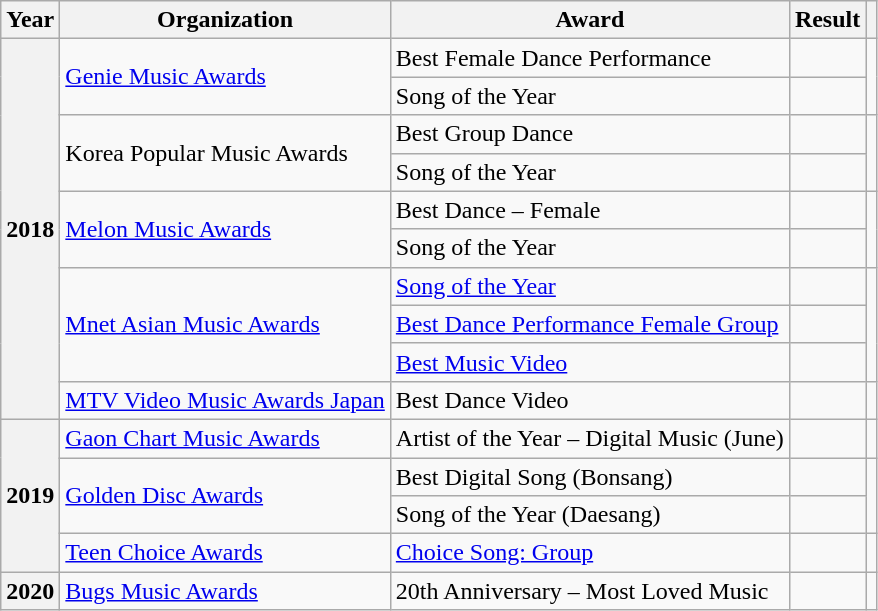<table class="wikitable sortable plainrowheaders">
<tr>
<th scope="col">Year</th>
<th scope="col">Organization</th>
<th scope="col">Award</th>
<th scope="col">Result</th>
<th class="unsortable"></th>
</tr>
<tr>
<th rowspan="10" scope="row">2018</th>
<td rowspan="2"><a href='#'>Genie Music Awards</a></td>
<td>Best Female Dance Performance</td>
<td></td>
<td rowspan="2" align="center"></td>
</tr>
<tr>
<td>Song of the Year</td>
<td></td>
</tr>
<tr>
<td rowspan="2">Korea Popular Music Awards</td>
<td>Best Group Dance</td>
<td></td>
<td rowspan="2" align="center"></td>
</tr>
<tr>
<td>Song of the Year</td>
<td></td>
</tr>
<tr>
<td rowspan="2"><a href='#'>Melon Music Awards</a></td>
<td>Best Dance – Female</td>
<td></td>
<td rowspan="2" align="center"></td>
</tr>
<tr>
<td>Song of the Year</td>
<td></td>
</tr>
<tr>
<td rowspan="3"><a href='#'>Mnet Asian Music Awards</a></td>
<td><a href='#'>Song of the Year</a></td>
<td></td>
<td rowspan="3" align="center"></td>
</tr>
<tr>
<td><a href='#'>Best Dance Performance Female Group</a></td>
<td></td>
</tr>
<tr>
<td><a href='#'>Best Music Video</a></td>
<td></td>
</tr>
<tr>
<td><a href='#'>MTV Video Music Awards Japan</a></td>
<td>Best Dance Video</td>
<td></td>
<td align="center"></td>
</tr>
<tr>
<th rowspan="4" scope="row">2019</th>
<td><a href='#'>Gaon Chart Music Awards</a></td>
<td>Artist of the Year – Digital Music (June)</td>
<td></td>
<td align="center"></td>
</tr>
<tr>
<td rowspan="2"><a href='#'>Golden Disc Awards</a></td>
<td>Best Digital Song (Bonsang)</td>
<td></td>
<td rowspan="2" align="center"></td>
</tr>
<tr>
<td>Song of the Year (Daesang)</td>
<td></td>
</tr>
<tr>
<td><a href='#'>Teen Choice Awards</a></td>
<td><a href='#'>Choice Song: Group</a></td>
<td></td>
<td align="center"></td>
</tr>
<tr>
<th scope="row">2020</th>
<td><a href='#'>Bugs Music Awards</a></td>
<td>20th Anniversary – Most Loved Music</td>
<td></td>
<td align="center"></td>
</tr>
</table>
